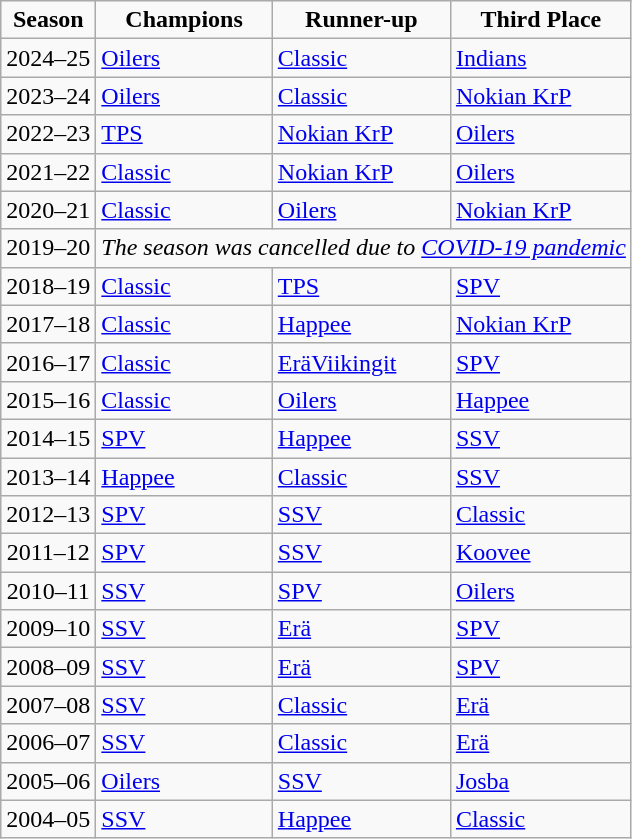<table - class="wikitable">
<tr>
<td align="center"><strong>Season</strong></td>
<td align="center"><strong>Champions</strong></td>
<td align="center"><strong>Runner-up</strong></td>
<td align="center"><strong>Third Place</strong></td>
</tr>
<tr>
<td align="center">2024–25</td>
<td><a href='#'>Oilers</a></td>
<td><a href='#'>Classic</a></td>
<td><a href='#'>Indians</a></td>
</tr>
<tr>
<td align="center">2023–24</td>
<td><a href='#'>Oilers</a></td>
<td><a href='#'>Classic</a></td>
<td><a href='#'>Nokian KrP</a></td>
</tr>
<tr>
<td align="center">2022–23</td>
<td><a href='#'>TPS</a></td>
<td><a href='#'>Nokian KrP</a></td>
<td><a href='#'>Oilers</a></td>
</tr>
<tr>
<td align="center">2021–22</td>
<td><a href='#'>Classic</a></td>
<td><a href='#'>Nokian KrP</a></td>
<td><a href='#'>Oilers</a></td>
</tr>
<tr>
<td align="center">2020–21</td>
<td><a href='#'>Classic</a></td>
<td><a href='#'>Oilers</a></td>
<td><a href='#'>Nokian KrP</a></td>
</tr>
<tr>
<td align="center">2019–20</td>
<td colspan=3><em>The season was cancelled due to <a href='#'>COVID-19 pandemic</a></em></td>
</tr>
<tr>
<td align="center">2018–19</td>
<td><a href='#'>Classic</a></td>
<td><a href='#'>TPS</a></td>
<td><a href='#'>SPV</a></td>
</tr>
<tr>
<td align="center">2017–18</td>
<td><a href='#'>Classic</a></td>
<td><a href='#'>Happee</a></td>
<td><a href='#'>Nokian KrP</a></td>
</tr>
<tr>
<td align="center">2016–17</td>
<td><a href='#'>Classic</a></td>
<td><a href='#'>EräViikingit</a></td>
<td><a href='#'>SPV</a></td>
</tr>
<tr>
<td align="center">2015–16</td>
<td><a href='#'>Classic</a></td>
<td><a href='#'>Oilers</a></td>
<td><a href='#'>Happee</a></td>
</tr>
<tr>
<td align="center">2014–15</td>
<td><a href='#'>SPV</a></td>
<td><a href='#'>Happee</a></td>
<td><a href='#'>SSV</a></td>
</tr>
<tr>
<td align="center">2013–14</td>
<td><a href='#'>Happee</a></td>
<td><a href='#'>Classic</a></td>
<td><a href='#'>SSV</a></td>
</tr>
<tr>
<td align="center">2012–13</td>
<td><a href='#'>SPV</a></td>
<td><a href='#'>SSV</a></td>
<td><a href='#'>Classic</a></td>
</tr>
<tr>
<td align="center">2011–12</td>
<td><a href='#'>SPV</a></td>
<td><a href='#'>SSV</a></td>
<td><a href='#'>Koovee</a></td>
</tr>
<tr>
<td align="center">2010–11</td>
<td><a href='#'>SSV</a></td>
<td><a href='#'>SPV</a></td>
<td><a href='#'>Oilers</a></td>
</tr>
<tr>
<td align="center">2009–10</td>
<td><a href='#'>SSV</a></td>
<td><a href='#'>Erä</a></td>
<td><a href='#'>SPV</a></td>
</tr>
<tr>
<td align="center">2008–09</td>
<td><a href='#'>SSV</a></td>
<td><a href='#'>Erä</a></td>
<td><a href='#'>SPV</a></td>
</tr>
<tr>
<td align="center">2007–08</td>
<td><a href='#'>SSV</a></td>
<td><a href='#'>Classic</a></td>
<td><a href='#'>Erä</a></td>
</tr>
<tr>
<td align="center">2006–07</td>
<td><a href='#'>SSV</a></td>
<td><a href='#'>Classic</a></td>
<td><a href='#'>Erä</a></td>
</tr>
<tr>
<td align="center">2005–06</td>
<td><a href='#'>Oilers</a></td>
<td><a href='#'>SSV</a></td>
<td><a href='#'>Josba</a></td>
</tr>
<tr>
<td align="center">2004–05</td>
<td><a href='#'>SSV</a></td>
<td><a href='#'>Happee</a></td>
<td><a href='#'>Classic</a></td>
</tr>
</table>
